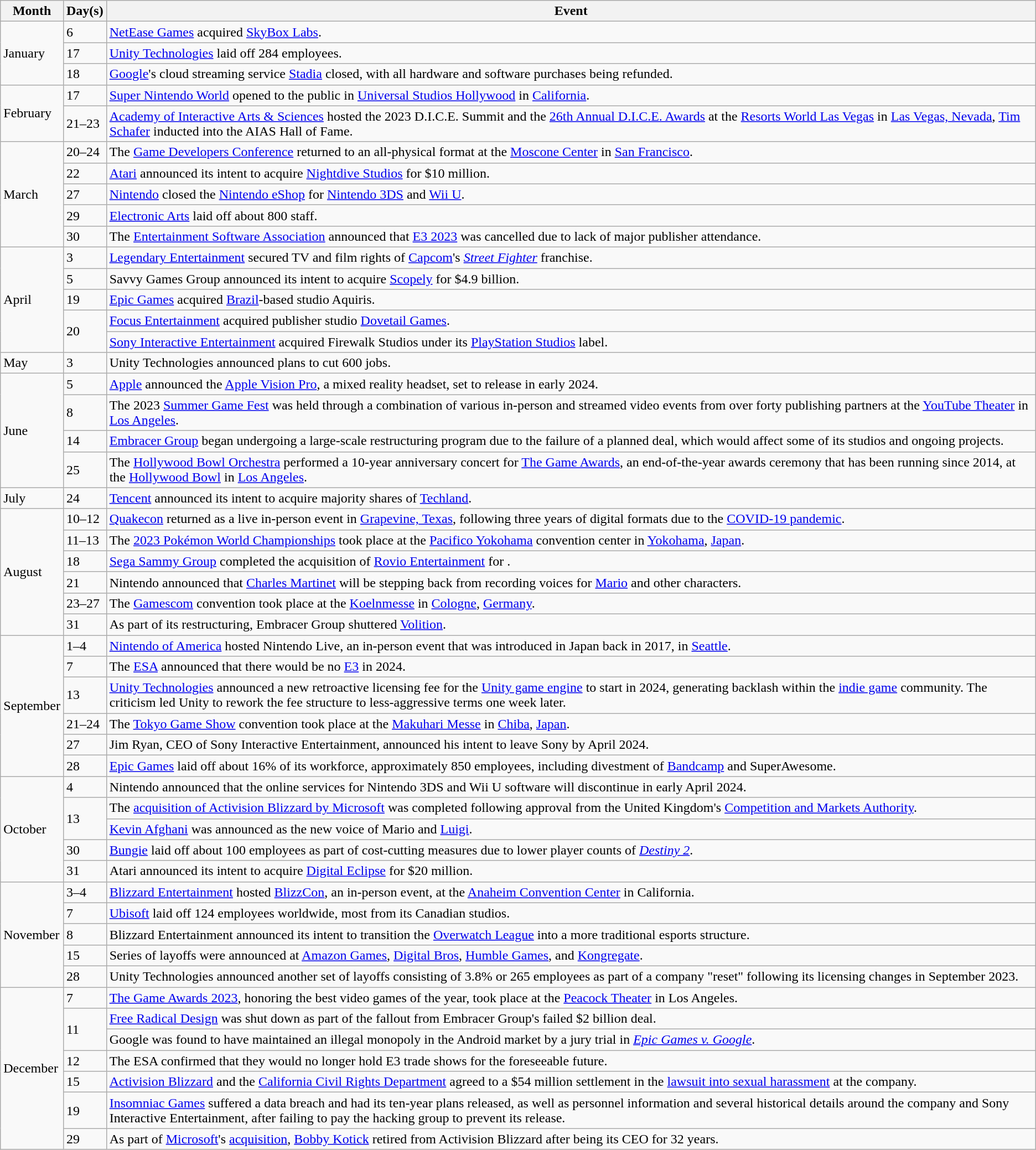<table class="wikitable">
<tr>
<th>Month</th>
<th>Day(s)</th>
<th>Event</th>
</tr>
<tr>
<td rowspan="3">January</td>
<td>6</td>
<td><a href='#'>NetEase Games</a> acquired <a href='#'>SkyBox Labs</a>.</td>
</tr>
<tr>
<td>17</td>
<td><a href='#'>Unity Technologies</a> laid off 284 employees.</td>
</tr>
<tr>
<td>18</td>
<td><a href='#'>Google</a>'s cloud streaming service <a href='#'>Stadia</a> closed, with all hardware and software purchases being refunded.</td>
</tr>
<tr>
<td rowspan="2">February</td>
<td>17</td>
<td><a href='#'>Super Nintendo World</a> opened to the public in <a href='#'>Universal Studios Hollywood</a> in <a href='#'>California</a>.</td>
</tr>
<tr>
<td>21–23</td>
<td><a href='#'>Academy of Interactive Arts & Sciences</a> hosted the 2023 D.I.C.E. Summit and the <a href='#'>26th Annual D.I.C.E. Awards</a> at the <a href='#'>Resorts World Las Vegas</a> in <a href='#'>Las Vegas, Nevada</a>, <a href='#'>Tim Schafer</a> inducted into the AIAS Hall of Fame.</td>
</tr>
<tr>
<td rowspan="5">March</td>
<td>20–24</td>
<td>The <a href='#'>Game Developers Conference</a> returned to an all-physical format at the <a href='#'>Moscone Center</a> in <a href='#'>San Francisco</a>.</td>
</tr>
<tr>
<td>22</td>
<td><a href='#'>Atari</a> announced its intent to acquire <a href='#'>Nightdive Studios</a> for $10 million.</td>
</tr>
<tr>
<td>27</td>
<td><a href='#'>Nintendo</a> closed the <a href='#'>Nintendo eShop</a> for <a href='#'>Nintendo 3DS</a> and <a href='#'>Wii U</a>.</td>
</tr>
<tr>
<td>29</td>
<td><a href='#'>Electronic Arts</a> laid off about 800 staff.</td>
</tr>
<tr>
<td>30</td>
<td>The <a href='#'>Entertainment Software Association</a> announced that <a href='#'>E3 2023</a> was cancelled due to lack of major publisher attendance.</td>
</tr>
<tr>
<td rowspan="5">April</td>
<td>3</td>
<td><a href='#'>Legendary Entertainment</a> secured TV and film rights of <a href='#'>Capcom</a>'s <em><a href='#'>Street Fighter</a></em> franchise.</td>
</tr>
<tr>
<td>5</td>
<td>Savvy Games Group announced its intent to acquire <a href='#'>Scopely</a> for $4.9 billion.</td>
</tr>
<tr>
<td>19</td>
<td><a href='#'>Epic Games</a> acquired <a href='#'>Brazil</a>-based studio Aquiris.</td>
</tr>
<tr>
<td rowspan="2">20</td>
<td><a href='#'>Focus Entertainment</a> acquired publisher studio <a href='#'>Dovetail Games</a>.</td>
</tr>
<tr>
<td><a href='#'>Sony Interactive Entertainment</a> acquired Firewalk Studios under its <a href='#'>PlayStation Studios</a> label.</td>
</tr>
<tr>
<td>May</td>
<td>3</td>
<td>Unity Technologies announced plans to cut 600 jobs.</td>
</tr>
<tr>
<td rowspan="4">June</td>
<td>5</td>
<td><a href='#'>Apple</a> announced the <a href='#'>Apple Vision Pro</a>, a mixed reality headset, set to release in early 2024.</td>
</tr>
<tr>
<td>8</td>
<td>The 2023 <a href='#'>Summer Game Fest</a> was held through a combination of various in-person and streamed video events from over forty publishing partners at the <a href='#'>YouTube Theater</a> in <a href='#'>Los Angeles</a>.</td>
</tr>
<tr>
<td>14</td>
<td><a href='#'>Embracer Group</a> began undergoing a large-scale restructuring program due to the failure of a planned  deal, which would affect some of its studios and ongoing projects.</td>
</tr>
<tr>
<td>25</td>
<td>The <a href='#'>Hollywood Bowl Orchestra</a> performed a 10-year anniversary concert for <a href='#'>The Game Awards</a>, an end-of-the-year awards ceremony that has been running since 2014, at the <a href='#'>Hollywood Bowl</a> in <a href='#'>Los Angeles</a>.</td>
</tr>
<tr>
<td>July</td>
<td>24</td>
<td><a href='#'>Tencent</a> announced its intent to acquire majority shares of <a href='#'>Techland</a>.</td>
</tr>
<tr>
<td rowspan="6">August</td>
<td>10–12</td>
<td><a href='#'>Quakecon</a> returned as a live in-person event in <a href='#'>Grapevine, Texas</a>, following three years of digital formats due to the <a href='#'>COVID-19 pandemic</a>.</td>
</tr>
<tr>
<td>11–13</td>
<td>The <a href='#'>2023 Pokémon World Championships</a> took place at the <a href='#'>Pacifico Yokohama</a> convention center in <a href='#'>Yokohama</a>, <a href='#'>Japan</a>.</td>
</tr>
<tr>
<td>18</td>
<td><a href='#'>Sega Sammy Group</a> completed the acquisition of <a href='#'>Rovio Entertainment</a> for .</td>
</tr>
<tr>
<td>21</td>
<td>Nintendo announced that <a href='#'>Charles Martinet</a> will be stepping back from recording voices for <a href='#'>Mario</a> and other characters.</td>
</tr>
<tr>
<td>23–27</td>
<td>The <a href='#'>Gamescom</a> convention took place at the <a href='#'>Koelnmesse</a> in <a href='#'>Cologne</a>, <a href='#'>Germany</a>.</td>
</tr>
<tr>
<td>31</td>
<td>As part of its restructuring, Embracer Group shuttered <a href='#'>Volition</a>.</td>
</tr>
<tr>
<td rowspan="6">September</td>
<td>1–4</td>
<td><a href='#'>Nintendo of America</a> hosted Nintendo Live, an in-person event that was introduced in Japan back in 2017, in <a href='#'>Seattle</a>.</td>
</tr>
<tr>
<td>7</td>
<td>The <a href='#'>ESA</a> announced that there would be no <a href='#'>E3</a> in 2024.</td>
</tr>
<tr>
<td>13</td>
<td><a href='#'>Unity Technologies</a> announced a new retroactive licensing fee for the <a href='#'>Unity game engine</a> to start in 2024, generating backlash within the <a href='#'>indie game</a> community. The criticism led Unity to rework the fee structure to less-aggressive terms one week later.</td>
</tr>
<tr>
<td>21–24</td>
<td>The <a href='#'>Tokyo Game Show</a> convention took place at the <a href='#'>Makuhari Messe</a> in <a href='#'>Chiba</a>, <a href='#'>Japan</a>.</td>
</tr>
<tr>
<td>27</td>
<td>Jim Ryan, CEO of Sony Interactive Entertainment, announced his intent to leave Sony by April 2024.</td>
</tr>
<tr>
<td>28</td>
<td><a href='#'>Epic Games</a> laid off about 16% of its workforce, approximately 850 employees, including divestment of <a href='#'>Bandcamp</a> and SuperAwesome.</td>
</tr>
<tr>
<td rowspan="5">October</td>
<td>4</td>
<td>Nintendo announced that the online services for Nintendo 3DS and Wii U software will discontinue in early April 2024.</td>
</tr>
<tr>
<td rowspan="2">13</td>
<td>The <a href='#'>acquisition of Activision Blizzard by Microsoft</a> was completed following approval from the United Kingdom's <a href='#'>Competition and Markets Authority</a>.</td>
</tr>
<tr>
<td><a href='#'>Kevin Afghani</a> was announced as the new voice of Mario and <a href='#'>Luigi</a>.</td>
</tr>
<tr>
<td>30</td>
<td><a href='#'>Bungie</a> laid off about 100 employees as part of cost-cutting measures due to lower player counts of <em><a href='#'>Destiny 2</a></em>.</td>
</tr>
<tr>
<td>31</td>
<td>Atari announced its intent to acquire <a href='#'>Digital Eclipse</a> for $20 million.</td>
</tr>
<tr>
<td rowspan="5">November</td>
<td>3–4</td>
<td><a href='#'>Blizzard Entertainment</a> hosted <a href='#'>BlizzCon</a>, an in-person event, at the <a href='#'>Anaheim Convention Center</a> in California.</td>
</tr>
<tr>
<td>7</td>
<td><a href='#'>Ubisoft</a> laid off 124 employees worldwide, most from its Canadian studios.</td>
</tr>
<tr>
<td>8</td>
<td>Blizzard Entertainment announced its intent to transition the <a href='#'>Overwatch League</a> into a more traditional esports structure.</td>
</tr>
<tr>
<td>15</td>
<td>Series of layoffs were announced at <a href='#'>Amazon Games</a>, <a href='#'>Digital Bros</a>, <a href='#'>Humble Games</a>, and <a href='#'>Kongregate</a>.</td>
</tr>
<tr>
<td>28</td>
<td>Unity Technologies announced another set of layoffs consisting of 3.8% or 265 employees as part of a company "reset" following its licensing changes in September 2023.</td>
</tr>
<tr>
<td rowspan="7">December</td>
<td>7</td>
<td><a href='#'>The Game Awards 2023</a>, honoring the best video games of the year, took place at the <a href='#'>Peacock Theater</a> in Los Angeles.</td>
</tr>
<tr>
<td rowspan="2">11</td>
<td><a href='#'>Free Radical Design</a> was shut down as part of the fallout from Embracer Group's failed $2 billion deal.</td>
</tr>
<tr>
<td>Google was found to have maintained an illegal monopoly in the Android market by a jury trial in <em><a href='#'>Epic Games v. Google</a></em>.</td>
</tr>
<tr>
<td>12</td>
<td>The ESA confirmed that they would no longer hold E3 trade shows for the foreseeable future.</td>
</tr>
<tr>
<td>15</td>
<td><a href='#'>Activision Blizzard</a> and the <a href='#'>California Civil Rights Department</a> agreed to a $54 million settlement in the <a href='#'>lawsuit into sexual harassment</a> at the company.</td>
</tr>
<tr>
<td>19</td>
<td><a href='#'>Insomniac Games</a> suffered a data breach and had its ten-year plans released, as well as personnel information and several historical details around the company and Sony Interactive Entertainment, after failing to pay the hacking group to prevent its release.</td>
</tr>
<tr>
<td>29</td>
<td>As part of <a href='#'>Microsoft</a>'s <a href='#'>acquisition</a>, <a href='#'>Bobby Kotick</a> retired from Activision Blizzard after being its CEO for 32 years.</td>
</tr>
</table>
